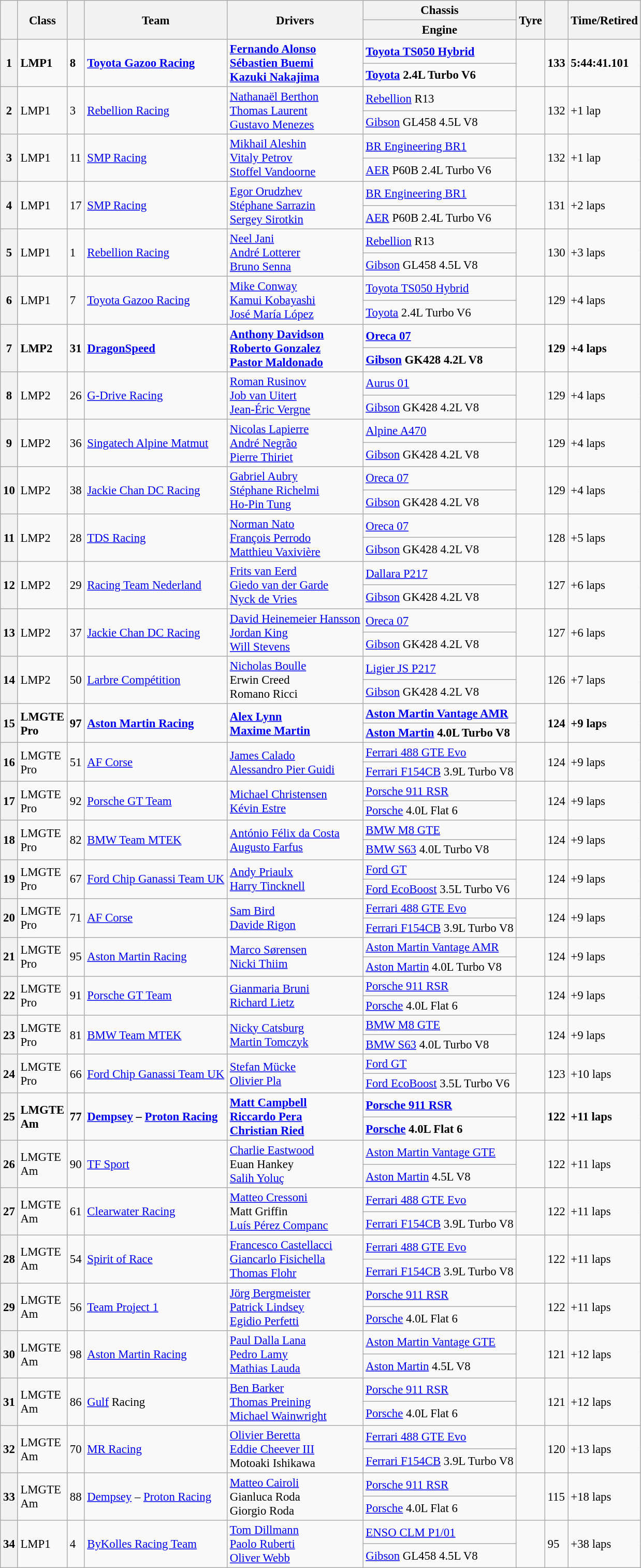<table class="wikitable" style="font-size:95%;">
<tr>
<th rowspan=2></th>
<th rowspan=2>Class</th>
<th rowspan=2></th>
<th rowspan=2>Team</th>
<th rowspan=2>Drivers</th>
<th>Chassis</th>
<th rowspan=2>Tyre</th>
<th rowspan=2></th>
<th rowspan=2>Time/Retired</th>
</tr>
<tr>
<th>Engine</th>
</tr>
<tr style="font-weight:bold;">
<th rowspan=2>1</th>
<td rowspan=2>LMP1</td>
<td rowspan=2>8</td>
<td rowspan=2> <a href='#'>Toyota Gazoo Racing</a></td>
<td rowspan=2> <a href='#'>Fernando Alonso</a><br> <a href='#'>Sébastien Buemi</a><br> <a href='#'>Kazuki Nakajima</a></td>
<td><a href='#'>Toyota TS050 Hybrid</a></td>
<td rowspan=2></td>
<td rowspan=2>133</td>
<td rowspan=2>5:44:41.101</td>
</tr>
<tr style="font-weight:bold;">
<td><a href='#'>Toyota</a> 2.4L Turbo V6</td>
</tr>
<tr>
<th rowspan=2>2</th>
<td rowspan=2>LMP1</td>
<td rowspan=2>3</td>
<td rowspan=2> <a href='#'>Rebellion Racing</a></td>
<td rowspan=2> <a href='#'>Nathanaël Berthon</a><br> <a href='#'>Thomas Laurent</a><br> <a href='#'>Gustavo Menezes</a></td>
<td><a href='#'>Rebellion</a> R13</td>
<td rowspan=2></td>
<td rowspan=2>132</td>
<td rowspan=2>+1 lap</td>
</tr>
<tr>
<td><a href='#'>Gibson</a> GL458 4.5L V8</td>
</tr>
<tr>
<th rowspan=2>3</th>
<td rowspan=2>LMP1</td>
<td rowspan=2>11</td>
<td rowspan=2> <a href='#'>SMP Racing</a></td>
<td rowspan=2> <a href='#'>Mikhail Aleshin</a><br> <a href='#'>Vitaly Petrov</a><br> <a href='#'>Stoffel Vandoorne</a></td>
<td><a href='#'>BR Engineering BR1</a></td>
<td rowspan=2></td>
<td rowspan=2>132</td>
<td rowspan=2>+1 lap</td>
</tr>
<tr>
<td><a href='#'>AER</a> P60B 2.4L Turbo V6</td>
</tr>
<tr>
<th rowspan=2>4</th>
<td rowspan=2>LMP1</td>
<td rowspan=2>17</td>
<td rowspan=2> <a href='#'>SMP Racing</a></td>
<td rowspan=2> <a href='#'>Egor Orudzhev</a><br> <a href='#'>Stéphane Sarrazin</a><br> <a href='#'>Sergey Sirotkin</a></td>
<td><a href='#'>BR Engineering BR1</a></td>
<td rowspan=2></td>
<td rowspan=2>131</td>
<td rowspan=2>+2 laps</td>
</tr>
<tr>
<td><a href='#'>AER</a> P60B 2.4L Turbo V6</td>
</tr>
<tr>
<th rowspan=2>5</th>
<td rowspan=2>LMP1</td>
<td rowspan=2>1</td>
<td rowspan=2> <a href='#'>Rebellion Racing</a></td>
<td rowspan=2> <a href='#'>Neel Jani</a><br> <a href='#'>André Lotterer</a><br> <a href='#'>Bruno Senna</a></td>
<td><a href='#'>Rebellion</a> R13</td>
<td rowspan=2></td>
<td rowspan=2>130</td>
<td rowspan=2>+3 laps</td>
</tr>
<tr>
<td><a href='#'>Gibson</a> GL458 4.5L V8</td>
</tr>
<tr>
<th rowspan=2>6</th>
<td rowspan=2>LMP1</td>
<td rowspan=2>7</td>
<td rowspan=2> <a href='#'>Toyota Gazoo Racing</a></td>
<td rowspan=2> <a href='#'>Mike Conway</a><br> <a href='#'>Kamui Kobayashi</a><br> <a href='#'>José María López</a></td>
<td><a href='#'>Toyota TS050 Hybrid</a></td>
<td rowspan=2></td>
<td rowspan=2>129</td>
<td rowspan=2>+4 laps</td>
</tr>
<tr>
<td><a href='#'>Toyota</a> 2.4L Turbo V6</td>
</tr>
<tr style="font-weight:bold;">
<th rowspan=2>7</th>
<td rowspan=2>LMP2</td>
<td rowspan=2>31</td>
<td rowspan=2> <a href='#'>DragonSpeed</a></td>
<td rowspan=2> <a href='#'>Anthony Davidson</a><br> <a href='#'>Roberto Gonzalez</a><br> <a href='#'>Pastor Maldonado</a></td>
<td><a href='#'>Oreca 07</a></td>
<td rowspan=2></td>
<td rowspan=2>129</td>
<td rowspan=2>+4 laps</td>
</tr>
<tr style="font-weight:bold;">
<td><a href='#'>Gibson</a> GK428 4.2L V8</td>
</tr>
<tr>
<th rowspan=2>8</th>
<td rowspan=2>LMP2</td>
<td rowspan=2>26</td>
<td rowspan=2> <a href='#'>G-Drive Racing</a></td>
<td rowspan=2> <a href='#'>Roman Rusinov</a><br> <a href='#'>Job van Uitert</a><br> <a href='#'>Jean-Éric Vergne</a></td>
<td><a href='#'>Aurus 01</a></td>
<td rowspan=2></td>
<td rowspan=2>129</td>
<td rowspan=2>+4 laps</td>
</tr>
<tr>
<td><a href='#'>Gibson</a> GK428 4.2L V8</td>
</tr>
<tr>
<th rowspan=2>9</th>
<td rowspan=2>LMP2</td>
<td rowspan=2>36</td>
<td rowspan=2> <a href='#'>Singatech Alpine Matmut</a></td>
<td rowspan=2> <a href='#'>Nicolas Lapierre</a><br> <a href='#'>André Negrão</a><br> <a href='#'>Pierre Thiriet</a></td>
<td><a href='#'>Alpine A470</a></td>
<td rowspan=2></td>
<td rowspan=2>129</td>
<td rowspan=2>+4 laps</td>
</tr>
<tr>
<td><a href='#'>Gibson</a> GK428 4.2L V8</td>
</tr>
<tr>
<th rowspan=2>10</th>
<td rowspan=2>LMP2</td>
<td rowspan=2>38</td>
<td rowspan=2> <a href='#'>Jackie Chan DC Racing</a></td>
<td rowspan=2> <a href='#'>Gabriel Aubry</a><br> <a href='#'>Stéphane Richelmi</a><br> <a href='#'>Ho-Pin Tung</a></td>
<td><a href='#'>Oreca 07</a></td>
<td rowspan=2></td>
<td rowspan=2>129</td>
<td rowspan=2>+4 laps</td>
</tr>
<tr>
<td><a href='#'>Gibson</a> GK428 4.2L V8</td>
</tr>
<tr>
<th rowspan=2>11</th>
<td rowspan=2>LMP2</td>
<td rowspan=2>28</td>
<td rowspan=2> <a href='#'>TDS Racing</a></td>
<td rowspan=2> <a href='#'>Norman Nato</a><br> <a href='#'>François Perrodo</a><br> <a href='#'>Matthieu Vaxivière</a></td>
<td><a href='#'>Oreca 07</a></td>
<td rowspan=2></td>
<td rowspan=2>128</td>
<td rowspan=2>+5 laps</td>
</tr>
<tr>
<td><a href='#'>Gibson</a> GK428 4.2L V8</td>
</tr>
<tr>
<th rowspan=2>12</th>
<td rowspan=2>LMP2</td>
<td rowspan=2>29</td>
<td rowspan=2> <a href='#'>Racing Team Nederland</a></td>
<td rowspan=2> <a href='#'>Frits van Eerd</a><br> <a href='#'>Giedo van der Garde</a><br> <a href='#'>Nyck de Vries</a></td>
<td><a href='#'>Dallara P217</a></td>
<td rowspan=2></td>
<td rowspan=2>127</td>
<td rowspan=2>+6 laps</td>
</tr>
<tr>
<td><a href='#'>Gibson</a> GK428 4.2L V8</td>
</tr>
<tr>
<th rowspan=2>13</th>
<td rowspan=2>LMP2</td>
<td rowspan=2>37</td>
<td rowspan=2> <a href='#'>Jackie Chan DC Racing</a></td>
<td rowspan=2> <a href='#'>David Heinemeier Hansson</a><br> <a href='#'>Jordan King</a><br> <a href='#'>Will Stevens</a></td>
<td><a href='#'>Oreca 07</a></td>
<td rowspan=2></td>
<td rowspan=2>127</td>
<td rowspan=2>+6 laps</td>
</tr>
<tr>
<td><a href='#'>Gibson</a> GK428 4.2L V8</td>
</tr>
<tr>
<th rowspan=2>14</th>
<td rowspan=2>LMP2</td>
<td rowspan=2>50</td>
<td rowspan=2> <a href='#'>Larbre Compétition</a></td>
<td rowspan=2> <a href='#'>Nicholas Boulle</a><br> Erwin Creed<br> Romano Ricci</td>
<td><a href='#'>Ligier JS P217</a></td>
<td rowspan=2></td>
<td rowspan=2>126</td>
<td rowspan=2>+7 laps</td>
</tr>
<tr>
<td><a href='#'>Gibson</a> GK428 4.2L V8</td>
</tr>
<tr style="font-weight:bold;">
<th rowspan=2>15</th>
<td rowspan=2>LMGTE<br>Pro</td>
<td rowspan=2>97</td>
<td rowspan=2> <a href='#'>Aston Martin Racing</a></td>
<td rowspan=2> <a href='#'>Alex Lynn</a><br> <a href='#'>Maxime Martin</a></td>
<td><a href='#'>Aston Martin Vantage AMR</a></td>
<td rowspan=2></td>
<td rowspan=2>124</td>
<td rowspan=2>+9 laps</td>
</tr>
<tr style="font-weight:bold;">
<td><a href='#'>Aston Martin</a> 4.0L Turbo V8</td>
</tr>
<tr>
<th rowspan=2>16</th>
<td rowspan=2>LMGTE<br>Pro</td>
<td rowspan=2>51</td>
<td rowspan=2> <a href='#'>AF Corse</a></td>
<td rowspan=2> <a href='#'>James Calado</a><br> <a href='#'>Alessandro Pier Guidi</a></td>
<td><a href='#'>Ferrari 488 GTE Evo</a></td>
<td rowspan=2></td>
<td rowspan=2>124</td>
<td rowspan=2>+9 laps</td>
</tr>
<tr>
<td><a href='#'>Ferrari F154CB</a> 3.9L Turbo V8</td>
</tr>
<tr>
<th rowspan=2>17</th>
<td rowspan=2>LMGTE<br>Pro</td>
<td rowspan=2>92</td>
<td rowspan=2> <a href='#'>Porsche GT Team</a></td>
<td rowspan=2> <a href='#'>Michael Christensen</a><br> <a href='#'>Kévin Estre</a></td>
<td><a href='#'>Porsche 911 RSR</a></td>
<td rowspan=2></td>
<td rowspan=2>124</td>
<td rowspan=2>+9 laps</td>
</tr>
<tr>
<td><a href='#'>Porsche</a> 4.0L Flat 6</td>
</tr>
<tr>
<th rowspan=2>18</th>
<td rowspan=2>LMGTE<br>Pro</td>
<td rowspan=2>82</td>
<td rowspan=2> <a href='#'>BMW Team MTEK</a></td>
<td rowspan=2> <a href='#'>António Félix da Costa</a><br> <a href='#'>Augusto Farfus</a></td>
<td><a href='#'>BMW M8 GTE</a></td>
<td rowspan=2></td>
<td rowspan=2>124</td>
<td rowspan=2>+9 laps</td>
</tr>
<tr>
<td><a href='#'>BMW S63</a> 4.0L Turbo V8</td>
</tr>
<tr>
<th rowspan=2>19</th>
<td rowspan=2>LMGTE<br>Pro</td>
<td rowspan=2>67</td>
<td rowspan=2> <a href='#'>Ford Chip Ganassi Team UK</a></td>
<td rowspan=2> <a href='#'>Andy Priaulx</a><br> <a href='#'>Harry Tincknell</a></td>
<td><a href='#'>Ford GT</a></td>
<td rowspan=2></td>
<td rowspan=2>124</td>
<td rowspan=2>+9 laps</td>
</tr>
<tr>
<td><a href='#'>Ford EcoBoost</a> 3.5L Turbo V6</td>
</tr>
<tr>
<th rowspan=2>20</th>
<td rowspan=2>LMGTE<br>Pro</td>
<td rowspan=2>71</td>
<td rowspan=2> <a href='#'>AF Corse</a></td>
<td rowspan=2> <a href='#'>Sam Bird</a><br> <a href='#'>Davide Rigon</a></td>
<td><a href='#'>Ferrari 488 GTE Evo</a></td>
<td rowspan=2></td>
<td rowspan=2>124</td>
<td rowspan=2>+9 laps</td>
</tr>
<tr>
<td><a href='#'>Ferrari F154CB</a> 3.9L Turbo V8</td>
</tr>
<tr>
<th rowspan=2>21</th>
<td rowspan=2>LMGTE<br>Pro</td>
<td rowspan=2>95</td>
<td rowspan=2> <a href='#'>Aston Martin Racing</a></td>
<td rowspan=2> <a href='#'>Marco Sørensen</a><br> <a href='#'>Nicki Thiim</a></td>
<td><a href='#'>Aston Martin Vantage AMR</a></td>
<td rowspan=2></td>
<td rowspan=2>124</td>
<td rowspan=2>+9 laps</td>
</tr>
<tr>
<td><a href='#'>Aston Martin</a> 4.0L Turbo V8</td>
</tr>
<tr>
<th rowspan=2>22</th>
<td rowspan=2>LMGTE<br>Pro</td>
<td rowspan=2>91</td>
<td rowspan=2> <a href='#'>Porsche GT Team</a></td>
<td rowspan=2> <a href='#'>Gianmaria Bruni</a><br> <a href='#'>Richard Lietz</a></td>
<td><a href='#'>Porsche 911 RSR</a></td>
<td rowspan=2></td>
<td rowspan=2>124</td>
<td rowspan=2>+9 laps</td>
</tr>
<tr>
<td><a href='#'>Porsche</a> 4.0L Flat 6</td>
</tr>
<tr>
<th rowspan=2>23</th>
<td rowspan=2>LMGTE<br>Pro</td>
<td rowspan=2>81</td>
<td rowspan=2> <a href='#'>BMW Team MTEK</a></td>
<td rowspan=2> <a href='#'>Nicky Catsburg</a><br> <a href='#'>Martin Tomczyk</a></td>
<td><a href='#'>BMW M8 GTE</a></td>
<td rowspan=2></td>
<td rowspan=2>124</td>
<td rowspan=2>+9 laps</td>
</tr>
<tr>
<td><a href='#'>BMW S63</a> 4.0L Turbo V8</td>
</tr>
<tr>
<th rowspan=2>24</th>
<td rowspan=2>LMGTE<br>Pro</td>
<td rowspan=2>66</td>
<td rowspan=2> <a href='#'>Ford Chip Ganassi Team UK</a></td>
<td rowspan=2> <a href='#'>Stefan Mücke</a><br> <a href='#'>Olivier Pla</a></td>
<td><a href='#'>Ford GT</a></td>
<td rowspan=2></td>
<td rowspan=2>123</td>
<td rowspan=2>+10 laps</td>
</tr>
<tr>
<td><a href='#'>Ford EcoBoost</a> 3.5L Turbo V6</td>
</tr>
<tr style="font-weight:bold;">
<th rowspan=2>25</th>
<td rowspan=2>LMGTE<br>Am</td>
<td rowspan=2>77</td>
<td rowspan=2> <a href='#'>Dempsey</a> – <a href='#'>Proton Racing</a></td>
<td rowspan=2> <a href='#'>Matt Campbell</a><br> <a href='#'>Riccardo Pera</a><br> <a href='#'>Christian Ried</a></td>
<td><a href='#'>Porsche 911 RSR</a></td>
<td rowspan=2></td>
<td rowspan=2>122</td>
<td rowspan=2>+11 laps</td>
</tr>
<tr style="font-weight:bold;">
<td><a href='#'>Porsche</a> 4.0L Flat 6</td>
</tr>
<tr>
<th rowspan=2>26</th>
<td rowspan=2>LMGTE<br>Am</td>
<td rowspan=2>90</td>
<td rowspan=2> <a href='#'>TF Sport</a></td>
<td rowspan=2> <a href='#'>Charlie Eastwood</a><br> Euan Hankey<br> <a href='#'>Salih Yoluç</a></td>
<td><a href='#'>Aston Martin Vantage GTE</a></td>
<td rowspan=2></td>
<td rowspan=2>122</td>
<td rowspan=2>+11 laps</td>
</tr>
<tr>
<td><a href='#'>Aston Martin</a> 4.5L V8</td>
</tr>
<tr>
<th rowspan=2>27</th>
<td rowspan=2>LMGTE<br>Am</td>
<td rowspan=2>61</td>
<td rowspan=2> <a href='#'>Clearwater Racing</a></td>
<td rowspan=2> <a href='#'>Matteo Cressoni</a><br> Matt Griffin<br> <a href='#'>Luís Pérez Companc</a></td>
<td><a href='#'>Ferrari 488 GTE Evo</a></td>
<td rowspan=2></td>
<td rowspan=2>122</td>
<td rowspan=2>+11 laps</td>
</tr>
<tr>
<td><a href='#'>Ferrari F154CB</a> 3.9L Turbo V8</td>
</tr>
<tr>
<th rowspan=2>28</th>
<td rowspan=2>LMGTE<br>Am</td>
<td rowspan=2>54</td>
<td rowspan=2> <a href='#'>Spirit of Race</a></td>
<td rowspan=2> <a href='#'>Francesco Castellacci</a><br> <a href='#'>Giancarlo Fisichella</a><br> <a href='#'>Thomas Flohr</a></td>
<td><a href='#'>Ferrari 488 GTE Evo</a></td>
<td rowspan=2></td>
<td rowspan=2>122</td>
<td rowspan=2>+11 laps</td>
</tr>
<tr>
<td><a href='#'>Ferrari F154CB</a> 3.9L Turbo V8</td>
</tr>
<tr>
<th rowspan=2>29</th>
<td rowspan=2>LMGTE<br>Am</td>
<td rowspan=2>56</td>
<td rowspan=2> <a href='#'>Team Project 1</a></td>
<td rowspan=2> <a href='#'>Jörg Bergmeister</a><br> <a href='#'>Patrick Lindsey</a><br> <a href='#'>Egidio Perfetti</a></td>
<td><a href='#'>Porsche 911 RSR</a></td>
<td rowspan=2></td>
<td rowspan=2>122</td>
<td rowspan=2>+11 laps</td>
</tr>
<tr>
<td><a href='#'>Porsche</a> 4.0L Flat 6</td>
</tr>
<tr>
<th rowspan=2>30</th>
<td rowspan=2>LMGTE<br>Am</td>
<td rowspan=2>98</td>
<td rowspan=2> <a href='#'>Aston Martin Racing</a></td>
<td rowspan=2> <a href='#'>Paul Dalla Lana</a><br> <a href='#'>Pedro Lamy</a><br> <a href='#'>Mathias Lauda</a></td>
<td><a href='#'>Aston Martin Vantage GTE</a></td>
<td rowspan=2></td>
<td rowspan=2>121</td>
<td rowspan=2>+12 laps</td>
</tr>
<tr>
<td><a href='#'>Aston Martin</a> 4.5L V8</td>
</tr>
<tr>
<th rowspan=2>31</th>
<td rowspan=2>LMGTE<br>Am</td>
<td rowspan=2>86</td>
<td rowspan=2> <a href='#'>Gulf</a> Racing</td>
<td rowspan=2> <a href='#'>Ben Barker</a><br> <a href='#'>Thomas Preining</a><br> <a href='#'>Michael Wainwright</a></td>
<td><a href='#'>Porsche 911 RSR</a></td>
<td rowspan=2></td>
<td rowspan=2>121</td>
<td rowspan=2>+12 laps</td>
</tr>
<tr>
<td><a href='#'>Porsche</a> 4.0L Flat 6</td>
</tr>
<tr>
<th rowspan=2>32</th>
<td rowspan=2>LMGTE<br>Am</td>
<td rowspan=2>70</td>
<td rowspan=2> <a href='#'>MR Racing</a></td>
<td rowspan=2> <a href='#'>Olivier Beretta</a><br> <a href='#'>Eddie Cheever III</a><br> Motoaki Ishikawa</td>
<td><a href='#'>Ferrari 488 GTE Evo</a></td>
<td rowspan=2></td>
<td rowspan=2>120</td>
<td rowspan=2>+13 laps</td>
</tr>
<tr>
<td><a href='#'>Ferrari F154CB</a> 3.9L Turbo V8</td>
</tr>
<tr>
<th rowspan=2>33</th>
<td rowspan=2>LMGTE<br>Am</td>
<td rowspan=2>88</td>
<td rowspan=2> <a href='#'>Dempsey</a> – <a href='#'>Proton Racing</a></td>
<td rowspan=2> <a href='#'>Matteo Cairoli</a><br> Gianluca Roda<br> Giorgio Roda</td>
<td><a href='#'>Porsche 911 RSR</a></td>
<td rowspan=2></td>
<td rowspan=2>115</td>
<td rowspan=2>+18 laps</td>
</tr>
<tr>
<td><a href='#'>Porsche</a> 4.0L Flat 6</td>
</tr>
<tr>
<th rowspan=2>34</th>
<td rowspan=2>LMP1</td>
<td rowspan=2>4</td>
<td rowspan=2> <a href='#'>ByKolles Racing Team</a></td>
<td rowspan=2> <a href='#'>Tom Dillmann</a><br> <a href='#'>Paolo Ruberti</a><br> <a href='#'>Oliver Webb</a></td>
<td><a href='#'>ENSO CLM P1/01</a></td>
<td rowspan=2></td>
<td rowspan=2>95</td>
<td rowspan=2>+38 laps</td>
</tr>
<tr>
<td><a href='#'>Gibson</a> GL458 4.5L V8</td>
</tr>
</table>
